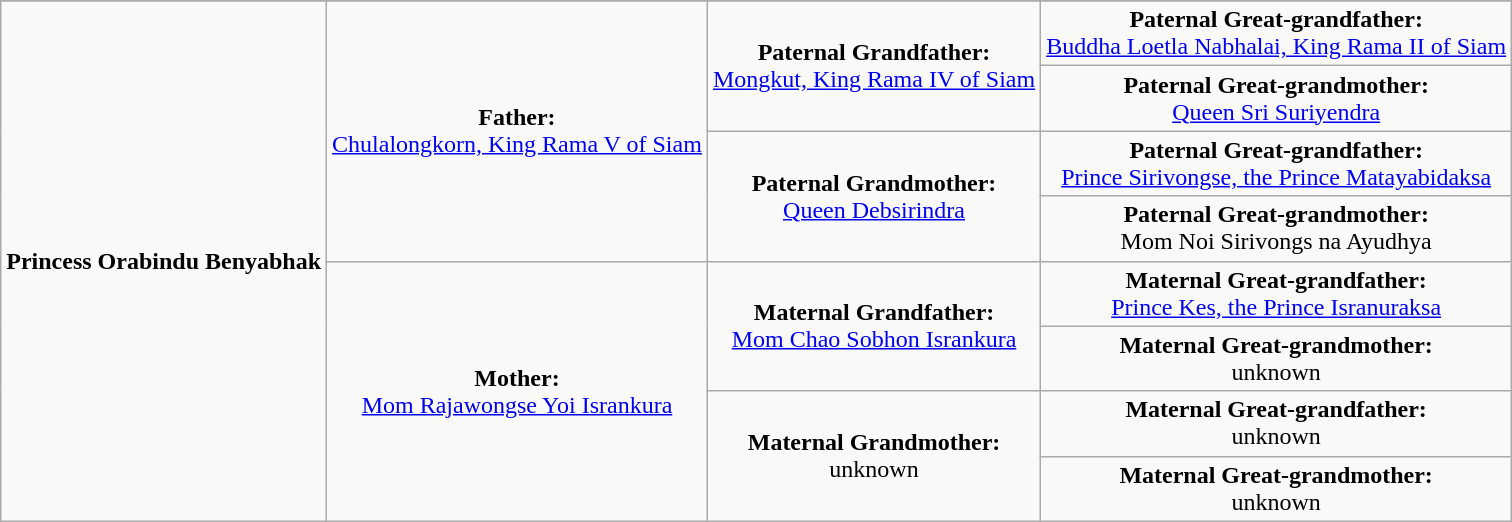<table class="wikitable">
<tr>
</tr>
<tr>
<td rowspan="8" align="center"><strong>Princess Orabindu Benyabhak</strong></td>
<td rowspan="4" align="center"><strong>Father:</strong><br><a href='#'>Chulalongkorn, King Rama V of Siam</a></td>
<td rowspan="2" align="center"><strong>Paternal Grandfather:</strong><br><a href='#'>Mongkut, King Rama IV of Siam</a></td>
<td align = "center"><strong>Paternal Great-grandfather:</strong><br><a href='#'>Buddha Loetla Nabhalai, King Rama II of Siam</a></td>
</tr>
<tr>
<td align = "center"><strong>Paternal Great-grandmother:</strong><br><a href='#'>Queen Sri Suriyendra</a></td>
</tr>
<tr>
<td rowspan="2" align="center"><strong>Paternal Grandmother:</strong><br><a href='#'>Queen Debsirindra</a></td>
<td align = "center"><strong>Paternal Great-grandfather:</strong><br><a href='#'>Prince Sirivongse, the Prince Matayabidaksa</a></td>
</tr>
<tr>
<td align = "center"><strong>Paternal Great-grandmother:</strong><br>Mom Noi Sirivongs na Ayudhya</td>
</tr>
<tr>
<td rowspan="4" align="center"><strong>Mother:</strong><br><a href='#'>Mom Rajawongse Yoi Isrankura</a></td>
<td rowspan="2" align="center"><strong>Maternal Grandfather:</strong><br><a href='#'>Mom Chao Sobhon Isrankura</a></td>
<td align = "center"><strong>Maternal Great-grandfather:</strong><br><a href='#'>Prince Kes, the Prince Isranuraksa</a></td>
</tr>
<tr>
<td align = "center"><strong>Maternal Great-grandmother:</strong><br>unknown</td>
</tr>
<tr>
<td rowspan="2" align="center"><strong>Maternal Grandmother:</strong><br>unknown</td>
<td align = "center"><strong>Maternal Great-grandfather:</strong><br>unknown</td>
</tr>
<tr>
<td align = "center"><strong>Maternal Great-grandmother:</strong><br>unknown</td>
</tr>
</table>
